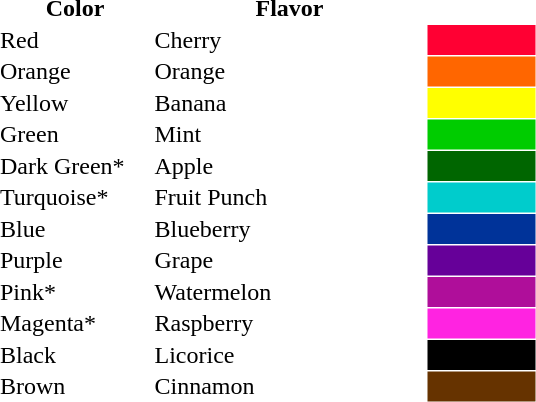<table border="0" cellspacing="1" cellpadding="1">
<tr>
<th width="100">Color</th>
<th width="180">Flavor</th>
<th width="70"> </th>
</tr>
<tr>
<td>Red</td>
<td>Cherry</td>
<td bgcolor="#FF0033" width="35"> </td>
</tr>
<tr>
<td>Orange</td>
<td>Orange</td>
<td bgcolor="#ff6600" width="35"> </td>
</tr>
<tr>
<td>Yellow</td>
<td>Banana</td>
<td bgcolor="#FFFF00" width="35"> </td>
</tr>
<tr>
<td>Green</td>
<td>Mint</td>
<td bgcolor="#00CC00" width="35"> </td>
</tr>
<tr>
<td>Dark Green*</td>
<td>Apple</td>
<td bgcolor="#006600" width="35"> </td>
</tr>
<tr>
<td>Turquoise*</td>
<td>Fruit Punch</td>
<td bgcolor="#00CCCC" width="35"> </td>
</tr>
<tr>
<td>Blue</td>
<td>Blueberry</td>
<td bgcolor="#003399" width="35"> </td>
</tr>
<tr>
<td>Purple</td>
<td>Grape</td>
<td bgcolor="#660099" width="35"> </td>
</tr>
<tr>
<td>Pink*</td>
<td>Watermelon</td>
<td bgcolor="#AF0E9A" width="35"> </td>
</tr>
<tr>
<td>Magenta*</td>
<td>Raspberry</td>
<td bgcolor="#FF23E1" width="35"> </td>
</tr>
<tr>
<td>Black</td>
<td>Licorice</td>
<td bgcolor="#000000" width="35"> </td>
</tr>
<tr>
<td>Brown</td>
<td>Cinnamon</td>
<td bgcolor="#663300" width="35"> </td>
</tr>
</table>
